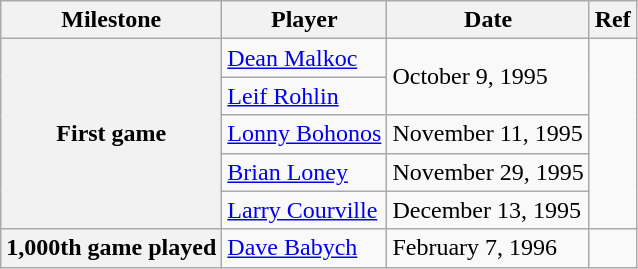<table class="wikitable">
<tr>
<th scope="col">Milestone</th>
<th scope="col">Player</th>
<th scope="col">Date</th>
<th scope="col">Ref</th>
</tr>
<tr>
<th rowspan=5>First game</th>
<td><a href='#'>Dean Malkoc</a></td>
<td rowspan=2>October 9, 1995</td>
<td rowspan=5></td>
</tr>
<tr>
<td><a href='#'>Leif Rohlin</a></td>
</tr>
<tr>
<td><a href='#'>Lonny Bohonos</a></td>
<td>November 11, 1995</td>
</tr>
<tr>
<td><a href='#'>Brian Loney</a></td>
<td>November 29, 1995</td>
</tr>
<tr>
<td><a href='#'>Larry Courville</a></td>
<td>December 13, 1995</td>
</tr>
<tr>
<th>1,000th game played</th>
<td><a href='#'>Dave Babych</a></td>
<td>February 7, 1996</td>
<td></td>
</tr>
</table>
